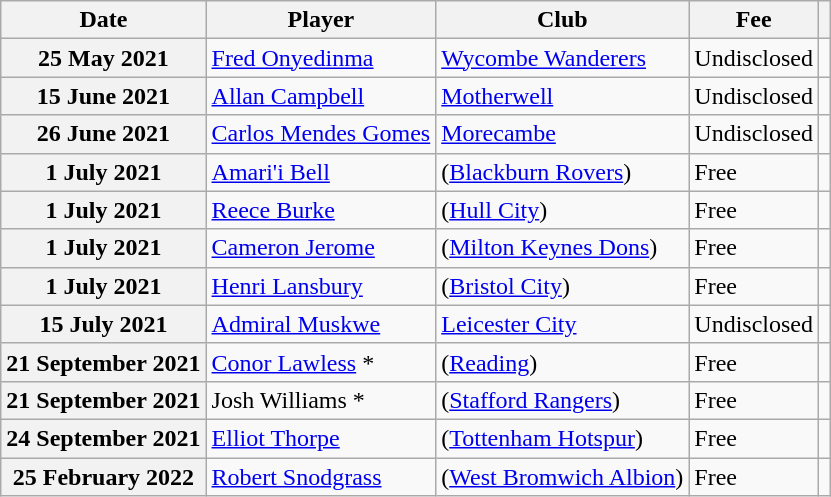<table class="wikitable plainrowheaders">
<tr>
<th scope=col>Date</th>
<th scope=col>Player</th>
<th scope=col>Club</th>
<th scope=col>Fee</th>
<th scope=col class=unsortable></th>
</tr>
<tr>
<th scope=row>25 May 2021</th>
<td><a href='#'>Fred Onyedinma</a></td>
<td><a href='#'>Wycombe Wanderers</a></td>
<td>Undisclosed</td>
<td style="text-align:center;"></td>
</tr>
<tr>
<th scope=row>15 June 2021</th>
<td><a href='#'>Allan Campbell</a></td>
<td><a href='#'>Motherwell</a></td>
<td>Undisclosed</td>
<td style="text-align:center;"></td>
</tr>
<tr>
<th scope=row>26 June 2021</th>
<td><a href='#'>Carlos Mendes Gomes</a></td>
<td><a href='#'>Morecambe</a></td>
<td>Undisclosed</td>
<td style="text-align:center;"></td>
</tr>
<tr>
<th scope=row>1 July 2021</th>
<td><a href='#'>Amari'i Bell</a></td>
<td>(<a href='#'>Blackburn Rovers</a>)</td>
<td>Free</td>
<td style="text-align:center;"></td>
</tr>
<tr>
<th scope=row>1 July 2021</th>
<td><a href='#'>Reece Burke</a></td>
<td>(<a href='#'>Hull City</a>)</td>
<td>Free</td>
<td style="text-align:center;"></td>
</tr>
<tr>
<th scope=row>1 July 2021</th>
<td><a href='#'>Cameron Jerome</a></td>
<td>(<a href='#'>Milton Keynes Dons</a>)</td>
<td>Free</td>
<td style="text-align:center;"></td>
</tr>
<tr>
<th scope=row>1 July 2021</th>
<td><a href='#'>Henri Lansbury</a></td>
<td>(<a href='#'>Bristol City</a>)</td>
<td>Free</td>
<td style="text-align:center;"></td>
</tr>
<tr>
<th scope=row>15 July 2021</th>
<td><a href='#'>Admiral Muskwe</a></td>
<td><a href='#'>Leicester City</a></td>
<td>Undisclosed</td>
<td style="text-align:center;"></td>
</tr>
<tr>
<th scope=row>21 September 2021</th>
<td><a href='#'>Conor Lawless</a> *</td>
<td>(<a href='#'>Reading</a>)</td>
<td>Free</td>
<td style="text-align:center;"></td>
</tr>
<tr>
<th scope=row>21 September 2021</th>
<td>Josh Williams *</td>
<td>(<a href='#'>Stafford Rangers</a>)</td>
<td>Free</td>
<td style="text-align:center;"></td>
</tr>
<tr>
<th scope=row>24 September 2021</th>
<td><a href='#'>Elliot Thorpe</a></td>
<td>(<a href='#'>Tottenham Hotspur</a>)</td>
<td>Free</td>
<td style="text-align:center;"></td>
</tr>
<tr>
<th scope=row>25 February 2022</th>
<td><a href='#'>Robert Snodgrass</a></td>
<td>(<a href='#'>West Bromwich Albion</a>)</td>
<td>Free</td>
<td style="text-align:center;"></td>
</tr>
</table>
